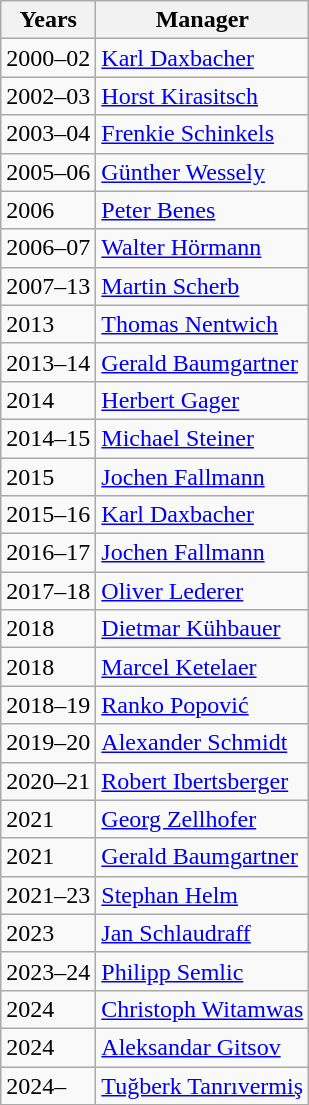<table class="wikitable" style="text-align:left;">
<tr>
<th>Years</th>
<th>Manager</th>
</tr>
<tr>
<td>2000–02</td>
<td> <a href='#'>Karl Daxbacher</a></td>
</tr>
<tr>
<td>2002–03</td>
<td> <a href='#'>Horst Kirasitsch</a></td>
</tr>
<tr>
<td>2003–04</td>
<td> <a href='#'>Frenkie Schinkels</a></td>
</tr>
<tr>
<td>2005–06</td>
<td> <a href='#'>Günther Wessely</a></td>
</tr>
<tr>
<td>2006</td>
<td> <a href='#'>Peter Benes</a></td>
</tr>
<tr>
<td>2006–07</td>
<td> <a href='#'>Walter Hörmann</a></td>
</tr>
<tr>
<td>2007–13</td>
<td> <a href='#'>Martin Scherb</a></td>
</tr>
<tr>
<td>2013</td>
<td> <a href='#'>Thomas Nentwich</a></td>
</tr>
<tr>
<td>2013–14</td>
<td> <a href='#'>Gerald Baumgartner</a></td>
</tr>
<tr>
<td>2014</td>
<td> <a href='#'>Herbert Gager</a></td>
</tr>
<tr>
<td>2014–15</td>
<td> <a href='#'>Michael Steiner</a></td>
</tr>
<tr>
<td>2015</td>
<td> <a href='#'>Jochen Fallmann</a></td>
</tr>
<tr>
<td>2015–16</td>
<td> <a href='#'>Karl Daxbacher</a></td>
</tr>
<tr>
<td>2016–17</td>
<td> <a href='#'>Jochen Fallmann</a></td>
</tr>
<tr>
<td>2017–18</td>
<td> <a href='#'>Oliver Lederer</a></td>
</tr>
<tr>
<td>2018</td>
<td> <a href='#'>Dietmar Kühbauer</a></td>
</tr>
<tr>
<td>2018</td>
<td> <a href='#'>Marcel Ketelaer</a></td>
</tr>
<tr>
<td>2018–19</td>
<td> <a href='#'>Ranko Popović</a></td>
</tr>
<tr>
<td>2019–20</td>
<td> <a href='#'>Alexander Schmidt</a></td>
</tr>
<tr>
<td>2020–21</td>
<td> <a href='#'>Robert Ibertsberger</a></td>
</tr>
<tr>
<td>2021</td>
<td> <a href='#'>Georg Zellhofer</a></td>
</tr>
<tr>
<td>2021</td>
<td> <a href='#'>Gerald Baumgartner</a></td>
</tr>
<tr>
<td>2021–23</td>
<td> <a href='#'>Stephan Helm</a></td>
</tr>
<tr>
<td>2023</td>
<td> <a href='#'>Jan Schlaudraff</a></td>
</tr>
<tr>
<td>2023–24</td>
<td> <a href='#'>Philipp Semlic</a></td>
</tr>
<tr>
<td>2024</td>
<td> <a href='#'>Christoph Witamwas</a></td>
</tr>
<tr>
<td>2024</td>
<td> <a href='#'>Aleksandar Gitsov</a></td>
</tr>
<tr>
<td>2024–</td>
<td> <a href='#'>Tuğberk Tanrıvermiş</a></td>
</tr>
</table>
